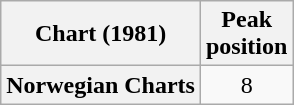<table class="wikitable sortable plainrowheaders">
<tr>
<th>Chart (1981)</th>
<th>Peak<br>position</th>
</tr>
<tr>
<th scope=row>Norwegian Charts</th>
<td style="text-align:center;">8</td>
</tr>
</table>
